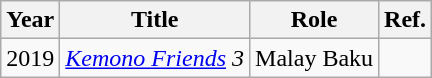<table class="wikitable sortable plainrowheaders">
<tr>
<th scope="col">Year</th>
<th scope="col">Title</th>
<th scope="col">Role</th>
<th scope="col" class="unsortable">Ref.</th>
</tr>
<tr>
<td>2019</td>
<td><em><a href='#'>Kemono Friends</a> 3</em></td>
<td>Malay Baku</td>
<td></td>
</tr>
</table>
